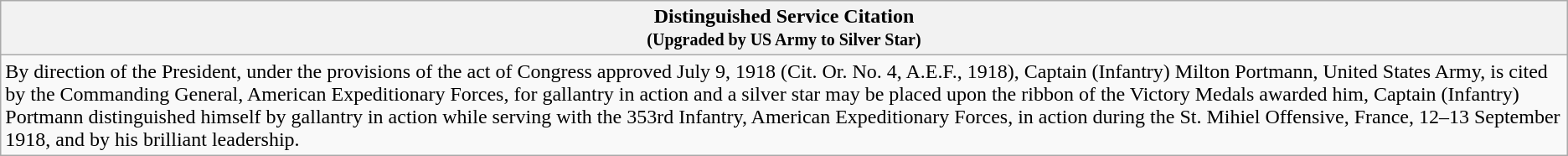<table class="wikitable">
<tr>
<th>Distinguished Service Citation<br><small>(Upgraded by US Army to Silver Star)</small></th>
</tr>
<tr>
<td>By direction of the President, under the provisions of the act of Congress approved July 9, 1918 (Cit. Or. No. 4, A.E.F., 1918), Captain (Infantry) Milton Portmann, United States Army, is cited by the Commanding General, American Expeditionary Forces, for gallantry in action and a silver star may be placed upon the ribbon of the Victory Medals awarded him,  Captain (Infantry) Portmann distinguished himself by gallantry in action while serving with the 353rd Infantry, American Expeditionary Forces, in action during the St. Mihiel Offensive, France, 12–13 September 1918, and by his brilliant leadership.</td>
</tr>
</table>
